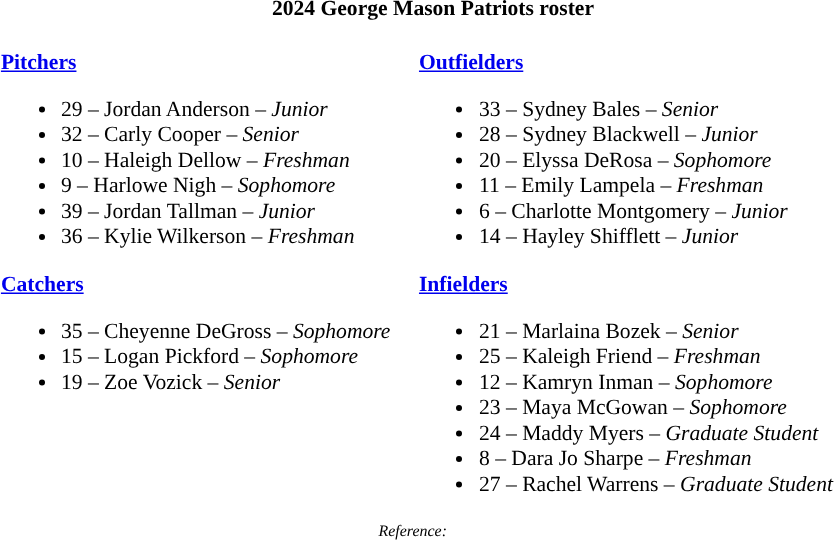<table class="toccolours" style="border-collapse:collapse; font-size:90%;">
<tr>
<th colspan=9>2024 George Mason Patriots roster</th>
</tr>
<tr>
<td width="03"> </td>
<td valign="top"><br><strong><a href='#'>Pitchers</a></strong><ul><li>29 – Jordan Anderson – <em>Junior</em></li><li>32 – Carly Cooper – <em>Senior</em></li><li>10 – Haleigh Dellow – <em>Freshman</em></li><li>9 – Harlowe Nigh – <em>Sophomore</em></li><li>39 – Jordan Tallman – <em>Junior</em></li><li>36 – Kylie Wilkerson – <em>Freshman</em></li></ul><strong><a href='#'>Catchers</a></strong><ul><li>35 – Cheyenne DeGross – <em>Sophomore</em></li><li>15 – Logan Pickford – <em>Sophomore</em></li><li>19 – Zoe Vozick – <em>Senior</em></li></ul></td>
<td width="15"> </td>
<td valign="top"><br><strong><a href='#'>Outfielders</a></strong><ul><li>33 – Sydney Bales – <em>Senior</em></li><li>28 – Sydney Blackwell – <em>Junior</em></li><li>20 – Elyssa DeRosa – <em>Sophomore</em></li><li>11 – Emily Lampela – <em>Freshman</em></li><li>6 – Charlotte Montgomery – <em>Junior</em></li><li>14 – Hayley Shifflett – <em>Junior</em></li></ul><strong><a href='#'>Infielders</a></strong><ul><li>21 – Marlaina Bozek – <em>Senior</em></li><li>25 – Kaleigh Friend – <em>Freshman</em></li><li>12 – Kamryn Inman – <em>Sophomore</em></li><li>23 – Maya McGowan – <em>Sophomore</em></li><li>24 – Maddy Myers – <em>Graduate Student</em></li><li>8 – Dara Jo Sharpe – <em>Freshman</em></li><li>27 – Rachel Warrens – <em>Graduate Student</em></li></ul></td>
<td width="25"> </td>
</tr>
<tr>
<td colspan="4"  style="font-size:8pt; text-align:center;"><em>Reference:</em></td>
</tr>
</table>
